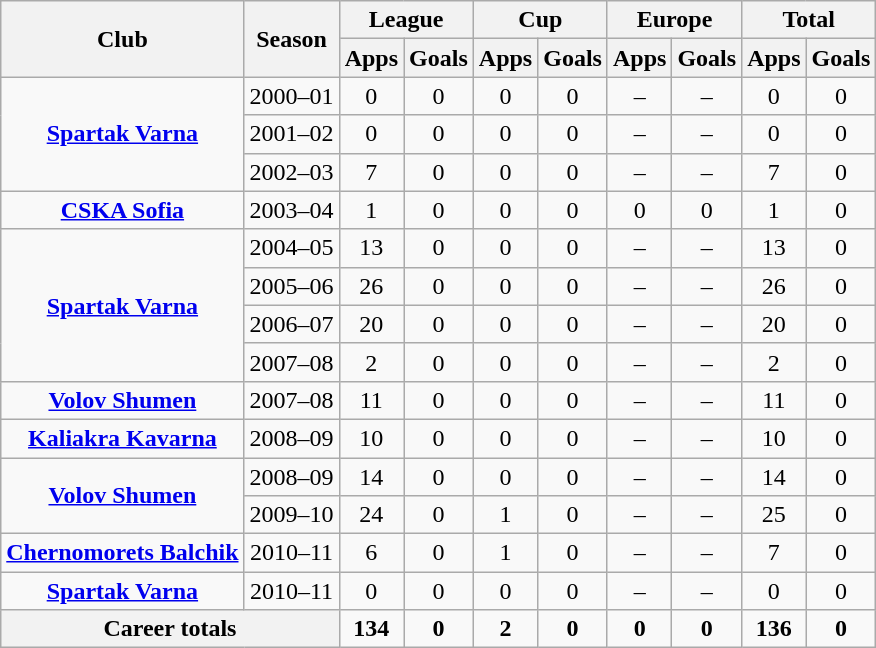<table class="wikitable" style="text-align: center;">
<tr>
<th rowspan="2">Club</th>
<th rowspan="2">Season</th>
<th colspan="2">League</th>
<th colspan="2">Cup</th>
<th colspan="2">Europe</th>
<th colspan="2">Total</th>
</tr>
<tr>
<th>Apps</th>
<th>Goals</th>
<th>Apps</th>
<th>Goals</th>
<th>Apps</th>
<th>Goals</th>
<th>Apps</th>
<th>Goals</th>
</tr>
<tr>
<td rowspan="3" valign="center"><strong><a href='#'>Spartak Varna</a></strong></td>
<td>2000–01</td>
<td>0</td>
<td>0</td>
<td>0</td>
<td>0</td>
<td>–</td>
<td>–</td>
<td>0</td>
<td>0</td>
</tr>
<tr>
<td>2001–02</td>
<td>0</td>
<td>0</td>
<td>0</td>
<td>0</td>
<td>–</td>
<td>–</td>
<td>0</td>
<td>0</td>
</tr>
<tr>
<td>2002–03</td>
<td>7</td>
<td>0</td>
<td>0</td>
<td>0</td>
<td>–</td>
<td>–</td>
<td>7</td>
<td>0</td>
</tr>
<tr>
<td rowspan="1" valign="center"><strong><a href='#'>CSKA Sofia</a></strong></td>
<td>2003–04</td>
<td>1</td>
<td>0</td>
<td>0</td>
<td>0</td>
<td>0</td>
<td>0</td>
<td>1</td>
<td>0</td>
</tr>
<tr>
<td rowspan="4" valign="center"><strong><a href='#'>Spartak Varna</a></strong></td>
<td>2004–05</td>
<td>13</td>
<td>0</td>
<td>0</td>
<td>0</td>
<td>–</td>
<td>–</td>
<td>13</td>
<td>0</td>
</tr>
<tr>
<td>2005–06</td>
<td>26</td>
<td>0</td>
<td>0</td>
<td>0</td>
<td>–</td>
<td>–</td>
<td>26</td>
<td>0</td>
</tr>
<tr>
<td>2006–07</td>
<td>20</td>
<td>0</td>
<td>0</td>
<td>0</td>
<td>–</td>
<td>–</td>
<td>20</td>
<td>0</td>
</tr>
<tr>
<td>2007–08</td>
<td>2</td>
<td>0</td>
<td>0</td>
<td>0</td>
<td>–</td>
<td>–</td>
<td>2</td>
<td>0</td>
</tr>
<tr>
<td rowspan="1" valign="center"><strong><a href='#'>Volov Shumen</a></strong></td>
<td>2007–08</td>
<td>11</td>
<td>0</td>
<td>0</td>
<td>0</td>
<td>–</td>
<td>–</td>
<td>11</td>
<td>0</td>
</tr>
<tr>
<td rowspan="1" valign="center"><strong><a href='#'>Kaliakra Kavarna</a></strong></td>
<td>2008–09</td>
<td>10</td>
<td>0</td>
<td>0</td>
<td>0</td>
<td>–</td>
<td>–</td>
<td>10</td>
<td>0</td>
</tr>
<tr>
<td rowspan="2" valign="center"><strong><a href='#'>Volov Shumen</a></strong></td>
<td>2008–09</td>
<td>14</td>
<td>0</td>
<td>0</td>
<td>0</td>
<td>–</td>
<td>–</td>
<td>14</td>
<td>0</td>
</tr>
<tr>
<td>2009–10</td>
<td>24</td>
<td>0</td>
<td>1</td>
<td>0</td>
<td>–</td>
<td>–</td>
<td>25</td>
<td>0</td>
</tr>
<tr>
<td rowspan="1" valign="center"><strong><a href='#'>Chernomorets Balchik</a></strong></td>
<td>2010–11</td>
<td>6</td>
<td>0</td>
<td>1</td>
<td>0</td>
<td>–</td>
<td>–</td>
<td>7</td>
<td>0</td>
</tr>
<tr>
<td rowspan="1" valign="center"><strong><a href='#'>Spartak Varna</a></strong></td>
<td>2010–11</td>
<td>0</td>
<td>0</td>
<td>0</td>
<td>0</td>
<td>–</td>
<td>–</td>
<td>0</td>
<td>0</td>
</tr>
<tr>
<th colspan="2"><strong>Career totals</strong></th>
<td><strong>134</strong></td>
<td><strong>0</strong></td>
<td><strong>2</strong></td>
<td><strong>0</strong></td>
<td><strong>0</strong></td>
<td><strong>0</strong></td>
<td><strong>136</strong></td>
<td><strong>0</strong></td>
</tr>
</table>
